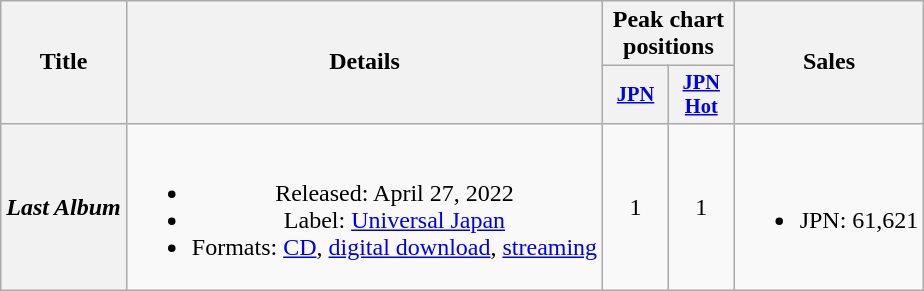<table class="wikitable plainrowheaders" style="text-align:center;">
<tr>
<th scope="col" rowspan="2">Title</th>
<th scope="col" rowspan="2">Details</th>
<th scope="col" colspan="2">Peak chart positions</th>
<th scope="col" rowspan="2">Sales</th>
</tr>
<tr>
<th scope="col" style="width:2.75em;font-size:85%;"><a href='#'>JPN</a><br></th>
<th scope="col" style="width:2.75em;font-size:85%;"><a href='#'>JPN<br>Hot</a><br></th>
</tr>
<tr>
<th scope="row"><em>Last Album</em></th>
<td><br><ul><li>Released: April 27, 2022</li><li>Label: <a href='#'>Universal Japan</a></li><li>Formats: <a href='#'>CD</a>, <a href='#'>digital download</a>, <a href='#'>streaming</a></li></ul></td>
<td>1</td>
<td>1</td>
<td><br><ul><li>JPN: 61,621</li></ul></td>
</tr>
</table>
